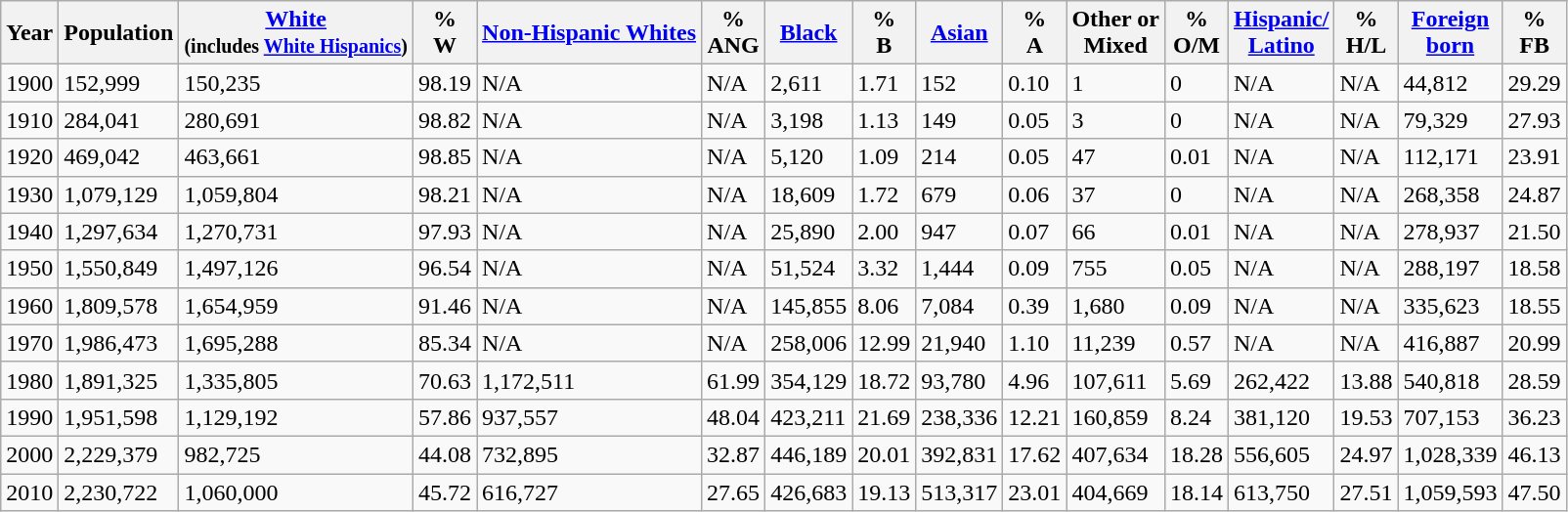<table class="wikitable sortable">
<tr>
<th>Year</th>
<th>Population</th>
<th><a href='#'>White</a><br><small>(includes <a href='#'>White Hispanics</a>)</small></th>
<th>%<br>W</th>
<th><a href='#'>Non-Hispanic Whites</a></th>
<th>%<br>ANG</th>
<th><a href='#'>Black</a></th>
<th>%<br>B</th>
<th><a href='#'>Asian</a></th>
<th>%<br>A</th>
<th>Other or<br>Mixed</th>
<th>%<br>O/M</th>
<th><a href='#'>Hispanic/<br>Latino</a></th>
<th>%<br>H/L</th>
<th><a href='#'>Foreign<br>born</a></th>
<th>%<br>FB</th>
</tr>
<tr>
<td>1900</td>
<td>152,999</td>
<td>150,235</td>
<td>98.19</td>
<td>N/A</td>
<td>N/A</td>
<td>2,611</td>
<td>1.71</td>
<td>152</td>
<td>0.10</td>
<td>1</td>
<td>0</td>
<td>N/A</td>
<td>N/A</td>
<td>44,812</td>
<td>29.29</td>
</tr>
<tr>
<td>1910</td>
<td>284,041</td>
<td>280,691</td>
<td>98.82</td>
<td>N/A</td>
<td>N/A</td>
<td>3,198</td>
<td>1.13</td>
<td>149</td>
<td>0.05</td>
<td>3</td>
<td>0</td>
<td>N/A</td>
<td>N/A</td>
<td>79,329</td>
<td>27.93</td>
</tr>
<tr>
<td>1920</td>
<td>469,042</td>
<td>463,661</td>
<td>98.85</td>
<td>N/A</td>
<td>N/A</td>
<td>5,120</td>
<td>1.09</td>
<td>214</td>
<td>0.05</td>
<td>47</td>
<td>0.01</td>
<td>N/A</td>
<td>N/A</td>
<td>112,171</td>
<td>23.91</td>
</tr>
<tr>
<td>1930</td>
<td>1,079,129</td>
<td>1,059,804</td>
<td>98.21</td>
<td>N/A</td>
<td>N/A</td>
<td>18,609</td>
<td>1.72</td>
<td>679</td>
<td>0.06</td>
<td>37</td>
<td>0</td>
<td>N/A</td>
<td>N/A</td>
<td>268,358</td>
<td>24.87</td>
</tr>
<tr>
<td>1940</td>
<td>1,297,634</td>
<td>1,270,731</td>
<td>97.93</td>
<td>N/A</td>
<td>N/A</td>
<td>25,890</td>
<td>2.00</td>
<td>947</td>
<td>0.07</td>
<td>66</td>
<td>0.01</td>
<td>N/A</td>
<td>N/A</td>
<td>278,937</td>
<td>21.50</td>
</tr>
<tr>
<td>1950</td>
<td>1,550,849</td>
<td>1,497,126</td>
<td>96.54</td>
<td>N/A</td>
<td>N/A</td>
<td>51,524</td>
<td>3.32</td>
<td>1,444</td>
<td>0.09</td>
<td>755</td>
<td>0.05</td>
<td>N/A</td>
<td>N/A</td>
<td>288,197</td>
<td>18.58</td>
</tr>
<tr>
<td>1960</td>
<td>1,809,578</td>
<td>1,654,959</td>
<td>91.46</td>
<td>N/A</td>
<td>N/A</td>
<td>145,855</td>
<td>8.06</td>
<td>7,084</td>
<td>0.39</td>
<td>1,680</td>
<td>0.09</td>
<td>N/A</td>
<td>N/A</td>
<td>335,623</td>
<td>18.55</td>
</tr>
<tr>
<td>1970</td>
<td>1,986,473</td>
<td>1,695,288</td>
<td>85.34</td>
<td>N/A</td>
<td>N/A</td>
<td>258,006</td>
<td>12.99</td>
<td>21,940</td>
<td>1.10</td>
<td>11,239</td>
<td>0.57</td>
<td>N/A</td>
<td>N/A</td>
<td>416,887</td>
<td>20.99</td>
</tr>
<tr>
<td>1980</td>
<td>1,891,325</td>
<td>1,335,805</td>
<td>70.63</td>
<td>1,172,511</td>
<td>61.99</td>
<td>354,129</td>
<td>18.72</td>
<td>93,780</td>
<td>4.96</td>
<td>107,611</td>
<td>5.69</td>
<td>262,422</td>
<td>13.88</td>
<td>540,818</td>
<td>28.59</td>
</tr>
<tr>
<td>1990</td>
<td>1,951,598</td>
<td>1,129,192</td>
<td>57.86</td>
<td>937,557</td>
<td>48.04</td>
<td>423,211</td>
<td>21.69</td>
<td>238,336</td>
<td>12.21</td>
<td>160,859</td>
<td>8.24</td>
<td>381,120</td>
<td>19.53</td>
<td>707,153</td>
<td>36.23</td>
</tr>
<tr>
<td>2000</td>
<td>2,229,379</td>
<td>982,725</td>
<td>44.08</td>
<td>732,895</td>
<td>32.87</td>
<td>446,189</td>
<td>20.01</td>
<td>392,831</td>
<td>17.62</td>
<td>407,634</td>
<td>18.28</td>
<td>556,605</td>
<td>24.97</td>
<td>1,028,339</td>
<td>46.13</td>
</tr>
<tr>
<td>2010</td>
<td>2,230,722</td>
<td>1,060,000</td>
<td>45.72</td>
<td>616,727</td>
<td>27.65</td>
<td>426,683</td>
<td>19.13</td>
<td>513,317</td>
<td>23.01</td>
<td>404,669</td>
<td>18.14</td>
<td>613,750</td>
<td>27.51</td>
<td>1,059,593</td>
<td>47.50</td>
</tr>
</table>
